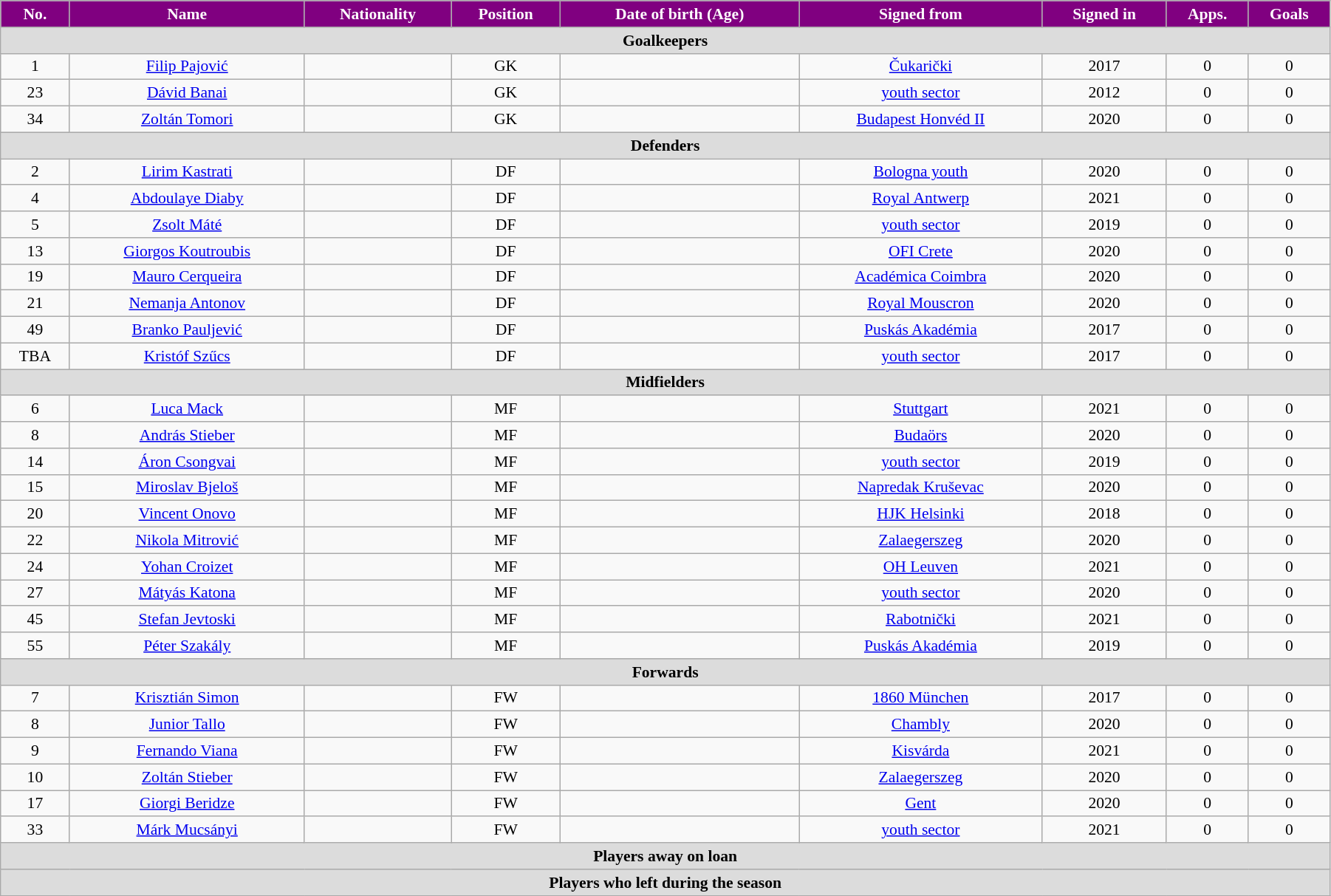<table class="wikitable"  style="text-align:center; font-size:90%; width:95%;">
<tr>
<th style="background:purple; color:white; text-align:center;">No.</th>
<th style="background:purple; color:white; text-align:center;">Name</th>
<th style="background:purple; color:white; text-align:center;">Nationality</th>
<th style="background:purple; color:white; text-align:center;">Position</th>
<th style="background:purple; color:white; text-align:center;">Date of birth (Age)</th>
<th style="background:purple; color:white; text-align:center;">Signed from</th>
<th style="background:purple; color:white; text-align:center;">Signed in</th>
<th style="background:purple; color:white; text-align:center;">Apps.</th>
<th style="background:purple; color:white; text-align:center;">Goals</th>
</tr>
<tr>
<th colspan="11"  style="background:#dcdcdc; text-align:center;">Goalkeepers</th>
</tr>
<tr>
<td>1</td>
<td><a href='#'>Filip Pajović</a></td>
<td></td>
<td>GK</td>
<td></td>
<td><a href='#'>Čukarički</a></td>
<td>2017</td>
<td>0</td>
<td>0</td>
</tr>
<tr>
<td>23</td>
<td><a href='#'>Dávid Banai</a></td>
<td></td>
<td>GK</td>
<td></td>
<td><a href='#'>youth sector</a></td>
<td>2012</td>
<td>0</td>
<td>0</td>
</tr>
<tr>
<td>34</td>
<td><a href='#'>Zoltán Tomori</a></td>
<td></td>
<td>GK</td>
<td></td>
<td><a href='#'>Budapest Honvéd II</a></td>
<td>2020</td>
<td>0</td>
<td>0</td>
</tr>
<tr>
<th colspan="11"  style="background:#dcdcdc; text-align:center;">Defenders</th>
</tr>
<tr>
<td>2</td>
<td><a href='#'>Lirim Kastrati</a></td>
<td></td>
<td>DF</td>
<td></td>
<td><a href='#'>Bologna youth</a></td>
<td>2020</td>
<td>0</td>
<td>0</td>
</tr>
<tr>
<td>4</td>
<td><a href='#'>Abdoulaye Diaby</a></td>
<td></td>
<td>DF</td>
<td></td>
<td><a href='#'>Royal Antwerp</a></td>
<td>2021</td>
<td>0</td>
<td>0</td>
</tr>
<tr>
<td>5</td>
<td><a href='#'>Zsolt Máté</a></td>
<td></td>
<td>DF</td>
<td></td>
<td><a href='#'>youth sector</a></td>
<td>2019</td>
<td>0</td>
<td>0</td>
</tr>
<tr>
<td>13</td>
<td><a href='#'>Giorgos Koutroubis</a></td>
<td></td>
<td>DF</td>
<td></td>
<td><a href='#'>OFI Crete</a></td>
<td>2020</td>
<td>0</td>
<td>0</td>
</tr>
<tr>
<td>19</td>
<td><a href='#'>Mauro Cerqueira</a></td>
<td></td>
<td>DF</td>
<td></td>
<td><a href='#'>Académica Coimbra</a></td>
<td>2020</td>
<td>0</td>
<td>0</td>
</tr>
<tr>
<td>21</td>
<td><a href='#'>Nemanja Antonov</a></td>
<td></td>
<td>DF</td>
<td></td>
<td><a href='#'>Royal Mouscron</a></td>
<td>2020</td>
<td>0</td>
<td>0</td>
</tr>
<tr>
<td>49</td>
<td><a href='#'>Branko Pauljević</a></td>
<td></td>
<td>DF</td>
<td></td>
<td><a href='#'>Puskás Akadémia</a></td>
<td>2017</td>
<td>0</td>
<td>0</td>
</tr>
<tr>
<td>TBA</td>
<td><a href='#'>Kristóf Szűcs</a></td>
<td></td>
<td>DF</td>
<td></td>
<td><a href='#'>youth sector</a></td>
<td>2017</td>
<td>0</td>
<td>0</td>
</tr>
<tr>
<th colspan="11"  style="background:#dcdcdc; text-align:center;">Midfielders</th>
</tr>
<tr>
<td>6</td>
<td><a href='#'>Luca Mack</a></td>
<td></td>
<td>MF</td>
<td></td>
<td><a href='#'>Stuttgart</a></td>
<td>2021</td>
<td>0</td>
<td>0</td>
</tr>
<tr>
<td>8</td>
<td><a href='#'>András Stieber</a></td>
<td></td>
<td>MF</td>
<td></td>
<td><a href='#'>Budaörs</a></td>
<td>2020</td>
<td>0</td>
<td>0</td>
</tr>
<tr>
<td>14</td>
<td><a href='#'>Áron Csongvai</a></td>
<td></td>
<td>MF</td>
<td></td>
<td><a href='#'>youth sector</a></td>
<td>2019</td>
<td>0</td>
<td>0</td>
</tr>
<tr>
<td>15</td>
<td><a href='#'>Miroslav Bjeloš</a></td>
<td></td>
<td>MF</td>
<td></td>
<td><a href='#'>Napredak Kruševac</a></td>
<td>2020</td>
<td>0</td>
<td>0</td>
</tr>
<tr>
<td>20</td>
<td><a href='#'>Vincent Onovo</a></td>
<td></td>
<td>MF</td>
<td></td>
<td><a href='#'>HJK Helsinki</a></td>
<td>2018</td>
<td>0</td>
<td>0</td>
</tr>
<tr>
<td>22</td>
<td><a href='#'>Nikola Mitrović</a></td>
<td></td>
<td>MF</td>
<td></td>
<td><a href='#'>Zalaegerszeg</a></td>
<td>2020</td>
<td>0</td>
<td>0</td>
</tr>
<tr>
<td>24</td>
<td><a href='#'>Yohan Croizet</a></td>
<td></td>
<td>MF</td>
<td></td>
<td><a href='#'>OH Leuven</a></td>
<td>2021</td>
<td>0</td>
<td>0</td>
</tr>
<tr>
<td>27</td>
<td><a href='#'>Mátyás Katona</a></td>
<td></td>
<td>MF</td>
<td></td>
<td><a href='#'>youth sector</a></td>
<td>2020</td>
<td>0</td>
<td>0</td>
</tr>
<tr>
<td>45</td>
<td><a href='#'>Stefan Jevtoski</a></td>
<td></td>
<td>MF</td>
<td></td>
<td><a href='#'>Rabotnički</a></td>
<td>2021</td>
<td>0</td>
<td>0</td>
</tr>
<tr>
<td>55</td>
<td><a href='#'>Péter Szakály</a></td>
<td></td>
<td>MF</td>
<td></td>
<td><a href='#'>Puskás Akadémia</a></td>
<td>2019</td>
<td>0</td>
<td>0</td>
</tr>
<tr>
<th colspan="11"  style="background:#dcdcdc; text-align:center;">Forwards</th>
</tr>
<tr>
<td>7</td>
<td><a href='#'>Krisztián Simon</a></td>
<td></td>
<td>FW</td>
<td></td>
<td><a href='#'>1860 München</a></td>
<td>2017</td>
<td>0</td>
<td>0</td>
</tr>
<tr>
<td>8</td>
<td><a href='#'>Junior Tallo</a></td>
<td></td>
<td>FW</td>
<td></td>
<td><a href='#'>Chambly</a></td>
<td>2020</td>
<td>0</td>
<td>0</td>
</tr>
<tr>
<td>9</td>
<td><a href='#'>Fernando Viana</a></td>
<td></td>
<td>FW</td>
<td></td>
<td><a href='#'>Kisvárda</a></td>
<td>2021</td>
<td>0</td>
<td>0</td>
</tr>
<tr>
<td>10</td>
<td><a href='#'>Zoltán Stieber</a></td>
<td></td>
<td>FW</td>
<td></td>
<td><a href='#'>Zalaegerszeg</a></td>
<td>2020</td>
<td>0</td>
<td>0</td>
</tr>
<tr>
<td>17</td>
<td><a href='#'>Giorgi Beridze</a></td>
<td></td>
<td>FW</td>
<td></td>
<td><a href='#'>Gent</a></td>
<td>2020</td>
<td>0</td>
<td>0</td>
</tr>
<tr>
<td>33</td>
<td><a href='#'>Márk Mucsányi</a></td>
<td></td>
<td>FW</td>
<td></td>
<td><a href='#'>youth sector</a></td>
<td>2021</td>
<td>0</td>
<td>0</td>
</tr>
<tr>
<th colspan="11"  style="background:#dcdcdc; text-align:center;">Players away on loan</th>
</tr>
<tr>
<th colspan="11"  style="background:#dcdcdc; text-align:center;">Players who left during the season</th>
</tr>
<tr>
</tr>
</table>
